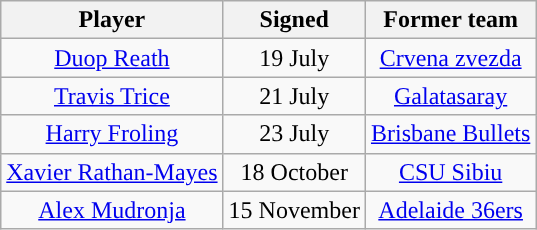<table class="wikitable sortable sortable" style="text-align: center">
<tr>
<th>Player</th>
<th>Signed</th>
<th>Former team</th>
</tr>
<tr>
<td><a href='#'>Duop Reath</a></td>
<td>19 July</td>
<td><a href='#'>Crvena zvezda</a></td>
</tr>
<tr>
<td><a href='#'>Travis Trice</a></td>
<td>21 July</td>
<td><a href='#'>Galatasaray</a></td>
</tr>
<tr>
<td><a href='#'>Harry Froling</a></td>
<td>23 July</td>
<td><a href='#'>Brisbane Bullets</a></td>
</tr>
<tr>
<td><a href='#'>Xavier Rathan-Mayes</a></td>
<td>18 October</td>
<td><a href='#'>CSU Sibiu</a></td>
</tr>
<tr>
<td><a href='#'>Alex Mudronja</a></td>
<td>15 November</td>
<td><a href='#'>Adelaide 36ers</a></td>
</tr>
</table>
